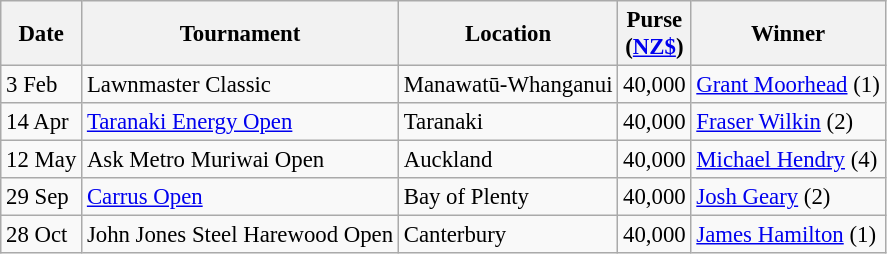<table class="wikitable" style="font-size:95%">
<tr>
<th>Date</th>
<th>Tournament</th>
<th>Location</th>
<th>Purse<br>(<a href='#'>NZ$</a>)</th>
<th>Winner</th>
</tr>
<tr>
<td>3 Feb</td>
<td>Lawnmaster Classic</td>
<td>Manawatū-Whanganui</td>
<td align=right>40,000</td>
<td> <a href='#'>Grant Moorhead</a> (1)</td>
</tr>
<tr>
<td>14 Apr</td>
<td><a href='#'>Taranaki Energy Open</a></td>
<td>Taranaki</td>
<td align=right>40,000</td>
<td> <a href='#'>Fraser Wilkin</a> (2)</td>
</tr>
<tr>
<td>12 May</td>
<td>Ask Metro Muriwai Open</td>
<td>Auckland</td>
<td align=right>40,000</td>
<td> <a href='#'>Michael Hendry</a> (4)</td>
</tr>
<tr>
<td>29 Sep</td>
<td><a href='#'>Carrus Open</a></td>
<td>Bay of Plenty</td>
<td align=right>40,000</td>
<td> <a href='#'>Josh Geary</a> (2)</td>
</tr>
<tr>
<td>28 Oct</td>
<td>John Jones Steel Harewood Open</td>
<td>Canterbury</td>
<td align=right>40,000</td>
<td> <a href='#'>James Hamilton</a> (1)</td>
</tr>
</table>
